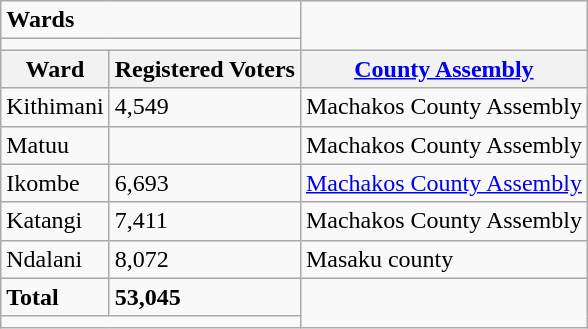<table class="wikitable">
<tr>
<td colspan="2"><strong>Wards</strong></td>
</tr>
<tr>
<td colspan="2"></td>
</tr>
<tr>
<th>Ward</th>
<th>Registered Voters</th>
<th><a href='#'>County Assembly</a></th>
</tr>
<tr>
<td>Kithimani</td>
<td>4,549</td>
<td>Machakos County Assembly</td>
</tr>
<tr>
<td>Matuu</td>
<td></td>
<td>Machakos County Assembly</td>
</tr>
<tr>
<td>Ikombe</td>
<td>6,693</td>
<td><a href='#'>Machakos County Assembly</a></td>
</tr>
<tr>
<td>Katangi</td>
<td>7,411</td>
<td>Machakos County Assembly</td>
</tr>
<tr>
<td>Ndalani</td>
<td>8,072</td>
<td>Masaku county</td>
</tr>
<tr>
<td><strong>Total</strong></td>
<td><strong>53,045</strong></td>
</tr>
<tr>
<td colspan="2"></td>
</tr>
</table>
